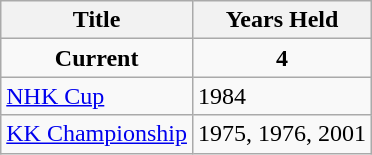<table class="wikitable">
<tr>
<th>Title</th>
<th>Years Held</th>
</tr>
<tr>
<td align="center"><strong>Current</strong></td>
<td align="center"><strong>4</strong></td>
</tr>
<tr>
<td> <a href='#'>NHK Cup</a></td>
<td>1984</td>
</tr>
<tr>
<td> <a href='#'>KK Championship</a></td>
<td>1975, 1976, 2001</td>
</tr>
</table>
